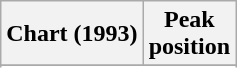<table class="wikitable sortable">
<tr>
<th align="left">Chart (1993)</th>
<th align="center">Peak<br>position</th>
</tr>
<tr>
</tr>
<tr>
</tr>
</table>
